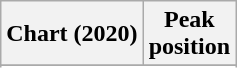<table class="wikitable sortable plainrowheaders" style="text-align:center">
<tr>
<th scope="col">Chart (2020)</th>
<th scope="col">Peak<br>position</th>
</tr>
<tr>
</tr>
<tr>
</tr>
<tr>
</tr>
</table>
